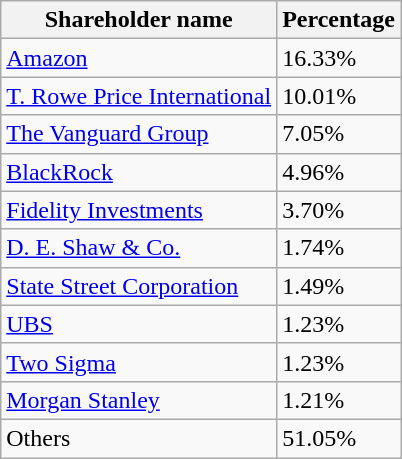<table class="wikitable sortable">
<tr>
<th>Shareholder name</th>
<th>Percentage</th>
</tr>
<tr>
<td><a href='#'>Amazon</a></td>
<td>16.33%</td>
</tr>
<tr>
<td><a href='#'>T. Rowe Price International</a></td>
<td>10.01%</td>
</tr>
<tr>
<td><a href='#'>The Vanguard Group</a></td>
<td>7.05%</td>
</tr>
<tr>
<td><a href='#'>BlackRock</a></td>
<td>4.96%</td>
</tr>
<tr>
<td><a href='#'>Fidelity Investments</a></td>
<td>3.70%</td>
</tr>
<tr>
<td><a href='#'>D. E. Shaw & Co.</a></td>
<td>1.74%</td>
</tr>
<tr>
<td><a href='#'>State Street Corporation</a></td>
<td>1.49%</td>
</tr>
<tr>
<td><a href='#'>UBS</a></td>
<td>1.23%</td>
</tr>
<tr>
<td><a href='#'>Two Sigma</a></td>
<td>1.23%</td>
</tr>
<tr>
<td><a href='#'>Morgan Stanley</a></td>
<td>1.21%</td>
</tr>
<tr>
<td>Others</td>
<td>51.05%</td>
</tr>
</table>
